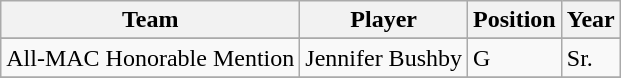<table class="wikitable" border="1">
<tr align=center>
<th style= >Team</th>
<th style= >Player</th>
<th style= >Position</th>
<th style= >Year</th>
</tr>
<tr align="center">
</tr>
<tr>
<td>All-MAC Honorable Mention</td>
<td>Jennifer Bushby</td>
<td>G</td>
<td>Sr.</td>
</tr>
<tr>
</tr>
</table>
